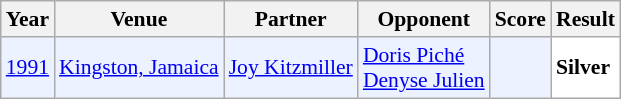<table class="sortable wikitable" style="font-size: 90%;">
<tr>
<th>Year</th>
<th>Venue</th>
<th>Partner</th>
<th>Opponent</th>
<th>Score</th>
<th>Result</th>
</tr>
<tr style="background:#ECF2FF">
<td align="center"><a href='#'>1991</a></td>
<td align="left"><a href='#'>Kingston, Jamaica</a></td>
<td align="left"> <a href='#'>Joy Kitzmiller</a></td>
<td align="left"> <a href='#'>Doris Piché</a> <br>  <a href='#'>Denyse Julien</a></td>
<td align="left"></td>
<td style="text-align:left; background:white"> <strong>Silver</strong></td>
</tr>
</table>
